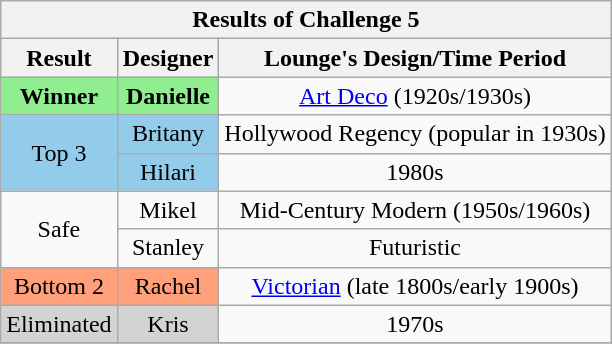<table class="wikitable" style="text-align:center">
<tr>
<th colspan="3">Results of Challenge 5</th>
</tr>
<tr>
<th>Result</th>
<th>Designer</th>
<th>Lounge's Design/Time Period</th>
</tr>
<tr>
<td bgcolor="lightgreen"><strong>Winner</strong></td>
<td bgcolor="lightgreen"><strong>Danielle</strong></td>
<td><a href='#'>Art Deco</a> (1920s/1930s)</td>
</tr>
<tr>
<td rowspan="2" bgcolor="#93CCEA">Top 3</td>
<td bgcolor="#93CCEA">Britany</td>
<td>Hollywood Regency (popular in 1930s)</td>
</tr>
<tr>
<td bgcolor="#93CCEA">Hilari</td>
<td>1980s</td>
</tr>
<tr>
<td rowspan="2">Safe</td>
<td>Mikel</td>
<td>Mid-Century Modern (1950s/1960s)</td>
</tr>
<tr>
<td>Stanley</td>
<td>Futuristic</td>
</tr>
<tr>
<td bgcolor="#FFA07A">Bottom 2</td>
<td bgcolor="#FFA07A">Rachel</td>
<td><a href='#'>Victorian</a> (late 1800s/early 1900s)</td>
</tr>
<tr>
<td bgcolor="lightgrey">Eliminated</td>
<td bgcolor="lightgrey">Kris</td>
<td>1970s</td>
</tr>
<tr>
</tr>
</table>
